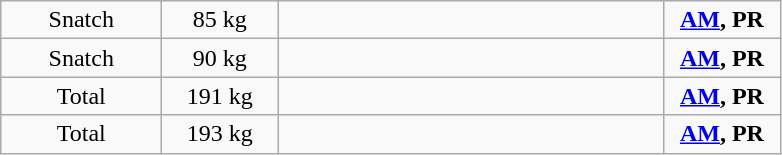<table class = "wikitable" style="text-align:center;">
<tr>
<td width=100>Snatch</td>
<td width=70>85 kg</td>
<td width=250></td>
<td width=70><strong><a href='#'>AM</a>, PR</strong></td>
</tr>
<tr>
<td>Snatch</td>
<td>90 kg</td>
<td></td>
<td><strong><a href='#'>AM</a>, PR</strong></td>
</tr>
<tr>
<td>Total</td>
<td>191 kg</td>
<td></td>
<td><strong><a href='#'>AM</a>, PR</strong></td>
</tr>
<tr>
<td>Total</td>
<td>193 kg</td>
<td></td>
<td><strong><a href='#'>AM</a>, PR</strong></td>
</tr>
</table>
